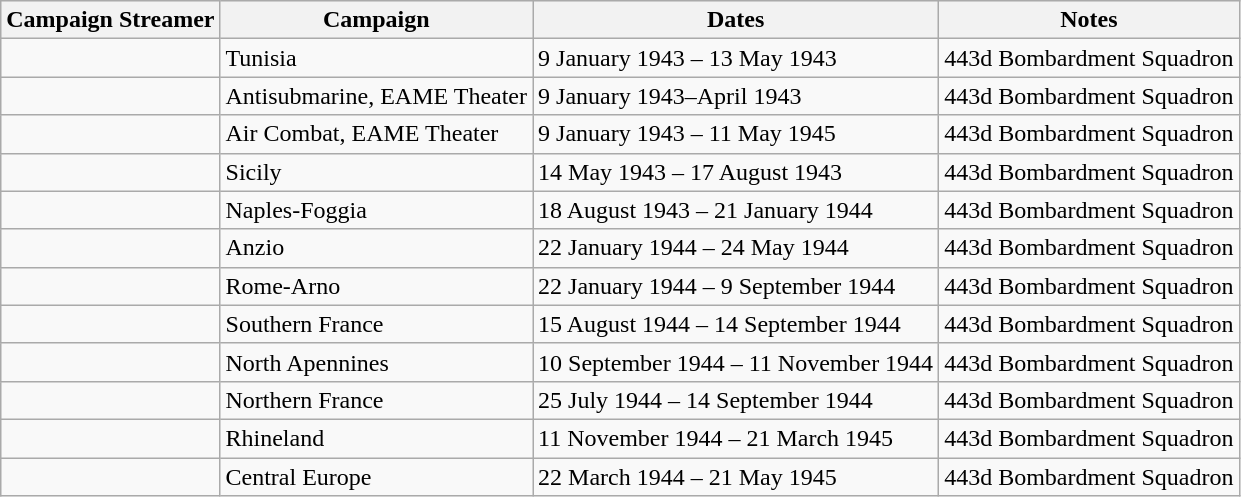<table class="wikitable">
<tr style="background:#efefef;">
<th>Campaign Streamer</th>
<th>Campaign</th>
<th>Dates</th>
<th>Notes</th>
</tr>
<tr>
<td></td>
<td>Tunisia</td>
<td>9 January 1943 – 13 May 1943</td>
<td>443d Bombardment Squadron</td>
</tr>
<tr>
<td></td>
<td>Antisubmarine, EAME Theater</td>
<td>9 January 1943–April 1943</td>
<td>443d Bombardment Squadron</td>
</tr>
<tr>
<td></td>
<td>Air Combat, EAME Theater</td>
<td>9 January 1943 – 11 May 1945</td>
<td>443d Bombardment Squadron</td>
</tr>
<tr>
<td></td>
<td>Sicily</td>
<td>14 May 1943 – 17 August 1943</td>
<td>443d Bombardment Squadron</td>
</tr>
<tr f>
<td></td>
<td>Naples-Foggia</td>
<td>18 August 1943 – 21 January 1944</td>
<td>443d Bombardment Squadron</td>
</tr>
<tr>
<td></td>
<td>Anzio</td>
<td>22 January 1944 – 24 May 1944</td>
<td>443d Bombardment Squadron</td>
</tr>
<tr>
<td></td>
<td>Rome-Arno</td>
<td>22 January 1944 – 9 September 1944</td>
<td>443d Bombardment Squadron</td>
</tr>
<tr>
<td></td>
<td>Southern France</td>
<td>15 August 1944 – 14 September 1944</td>
<td>443d Bombardment Squadron</td>
</tr>
<tr>
<td></td>
<td>North Apennines</td>
<td>10 September 1944 – 11 November 1944</td>
<td>443d Bombardment Squadron</td>
</tr>
<tr>
<td></td>
<td>Northern France</td>
<td>25 July 1944 – 14 September 1944</td>
<td>443d Bombardment Squadron</td>
</tr>
<tr>
<td></td>
<td>Rhineland</td>
<td>11 November 1944 – 21 March 1945</td>
<td>443d Bombardment Squadron</td>
</tr>
<tr>
<td></td>
<td>Central Europe</td>
<td>22 March 1944 – 21 May 1945</td>
<td>443d Bombardment Squadron</td>
</tr>
</table>
